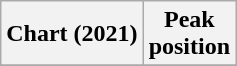<table class="wikitable plainrowheaders" style="text-align:center">
<tr>
<th scope="col">Chart (2021)</th>
<th scope="col">Peak<br>position</th>
</tr>
<tr>
</tr>
</table>
